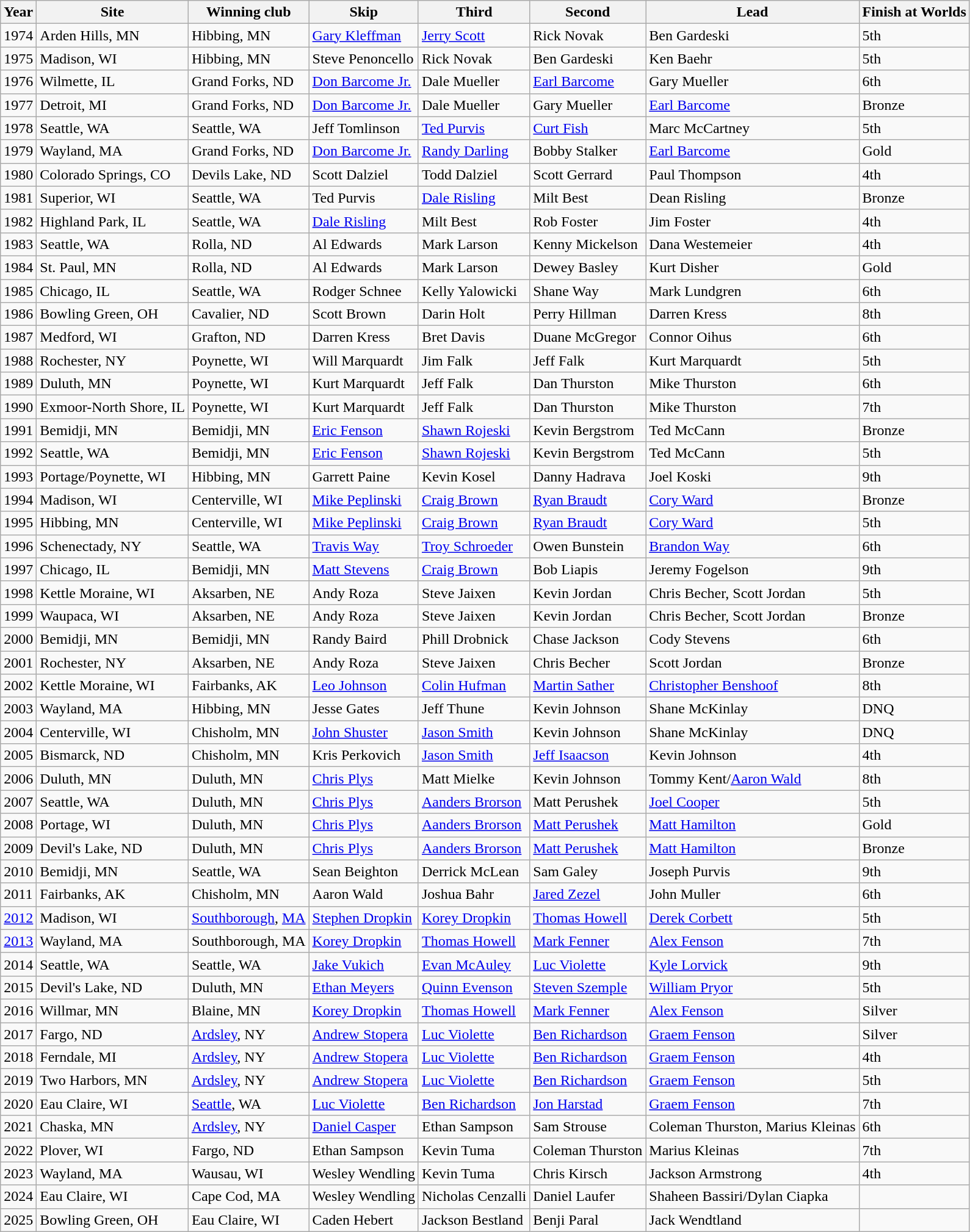<table class="wikitable">
<tr>
<th>Year</th>
<th>Site</th>
<th>Winning club</th>
<th>Skip</th>
<th>Third</th>
<th>Second</th>
<th>Lead</th>
<th>Finish at Worlds</th>
</tr>
<tr>
<td>1974</td>
<td>Arden Hills, MN</td>
<td> Hibbing, MN</td>
<td><a href='#'>Gary Kleffman</a></td>
<td><a href='#'>Jerry Scott</a></td>
<td>Rick Novak</td>
<td>Ben Gardeski</td>
<td>5th</td>
</tr>
<tr>
<td>1975</td>
<td>Madison, WI</td>
<td> Hibbing, MN</td>
<td>Steve Penoncello</td>
<td>Rick Novak</td>
<td>Ben Gardeski</td>
<td>Ken Baehr</td>
<td>5th</td>
</tr>
<tr>
<td>1976</td>
<td>Wilmette, IL</td>
<td> Grand Forks, ND</td>
<td><a href='#'>Don Barcome Jr.</a></td>
<td>Dale Mueller</td>
<td><a href='#'>Earl Barcome</a></td>
<td>Gary Mueller</td>
<td>6th</td>
</tr>
<tr>
<td>1977</td>
<td>Detroit, MI</td>
<td> Grand Forks, ND</td>
<td><a href='#'>Don Barcome Jr.</a></td>
<td>Dale Mueller</td>
<td>Gary Mueller</td>
<td><a href='#'>Earl Barcome</a></td>
<td>Bronze</td>
</tr>
<tr>
<td>1978</td>
<td>Seattle, WA</td>
<td> Seattle, WA</td>
<td>Jeff Tomlinson</td>
<td><a href='#'>Ted Purvis</a></td>
<td><a href='#'>Curt Fish</a></td>
<td>Marc McCartney</td>
<td>5th</td>
</tr>
<tr>
<td>1979</td>
<td>Wayland, MA</td>
<td> Grand Forks, ND</td>
<td><a href='#'>Don Barcome Jr.</a></td>
<td><a href='#'>Randy Darling</a></td>
<td>Bobby Stalker</td>
<td><a href='#'>Earl Barcome</a></td>
<td>Gold</td>
</tr>
<tr>
<td>1980</td>
<td>Colorado Springs, CO</td>
<td> Devils Lake, ND</td>
<td>Scott Dalziel</td>
<td>Todd Dalziel</td>
<td>Scott Gerrard</td>
<td>Paul Thompson</td>
<td>4th</td>
</tr>
<tr>
<td>1981</td>
<td>Superior, WI</td>
<td> Seattle, WA</td>
<td>Ted Purvis</td>
<td><a href='#'>Dale Risling</a></td>
<td>Milt Best</td>
<td>Dean Risling</td>
<td>Bronze</td>
</tr>
<tr>
<td>1982</td>
<td>Highland Park, IL</td>
<td> Seattle, WA</td>
<td><a href='#'>Dale Risling</a></td>
<td>Milt Best</td>
<td>Rob Foster</td>
<td>Jim Foster</td>
<td>4th</td>
</tr>
<tr>
<td>1983</td>
<td>Seattle, WA</td>
<td> Rolla, ND</td>
<td>Al Edwards</td>
<td>Mark Larson</td>
<td>Kenny Mickelson</td>
<td>Dana Westemeier</td>
<td>4th</td>
</tr>
<tr>
<td>1984</td>
<td>St. Paul, MN</td>
<td> Rolla, ND</td>
<td>Al Edwards</td>
<td>Mark Larson</td>
<td>Dewey Basley</td>
<td>Kurt Disher</td>
<td>Gold</td>
</tr>
<tr>
<td>1985</td>
<td>Chicago, IL</td>
<td> Seattle, WA</td>
<td>Rodger Schnee</td>
<td>Kelly Yalowicki</td>
<td>Shane Way</td>
<td>Mark Lundgren</td>
<td>6th</td>
</tr>
<tr>
<td>1986</td>
<td>Bowling Green, OH</td>
<td> Cavalier, ND</td>
<td>Scott Brown</td>
<td>Darin Holt</td>
<td>Perry Hillman</td>
<td>Darren Kress</td>
<td>8th</td>
</tr>
<tr>
<td>1987</td>
<td>Medford, WI</td>
<td> Grafton, ND</td>
<td>Darren Kress</td>
<td>Bret Davis</td>
<td>Duane McGregor</td>
<td>Connor Oihus</td>
<td>6th</td>
</tr>
<tr>
<td>1988</td>
<td>Rochester, NY</td>
<td> Poynette, WI</td>
<td>Will Marquardt</td>
<td>Jim Falk</td>
<td>Jeff Falk</td>
<td>Kurt Marquardt</td>
<td>5th</td>
</tr>
<tr>
<td>1989</td>
<td>Duluth, MN</td>
<td> Poynette, WI</td>
<td>Kurt Marquardt</td>
<td>Jeff Falk</td>
<td>Dan Thurston</td>
<td>Mike Thurston</td>
<td>6th</td>
</tr>
<tr>
<td>1990</td>
<td>Exmoor-North Shore, IL</td>
<td> Poynette, WI</td>
<td>Kurt Marquardt</td>
<td>Jeff Falk</td>
<td>Dan Thurston</td>
<td>Mike Thurston</td>
<td>7th</td>
</tr>
<tr>
<td>1991</td>
<td>Bemidji, MN</td>
<td> Bemidji, MN</td>
<td><a href='#'>Eric Fenson</a></td>
<td><a href='#'>Shawn Rojeski</a></td>
<td>Kevin Bergstrom</td>
<td>Ted McCann</td>
<td>Bronze</td>
</tr>
<tr>
<td>1992</td>
<td>Seattle, WA</td>
<td> Bemidji, MN</td>
<td><a href='#'>Eric Fenson</a></td>
<td><a href='#'>Shawn Rojeski</a></td>
<td>Kevin Bergstrom</td>
<td>Ted McCann</td>
<td>5th</td>
</tr>
<tr>
<td>1993</td>
<td>Portage/Poynette, WI</td>
<td> Hibbing, MN</td>
<td>Garrett Paine</td>
<td>Kevin Kosel</td>
<td>Danny Hadrava</td>
<td>Joel Koski</td>
<td>9th</td>
</tr>
<tr>
<td>1994</td>
<td>Madison, WI</td>
<td> Centerville, WI</td>
<td><a href='#'>Mike Peplinski</a></td>
<td><a href='#'>Craig Brown</a></td>
<td><a href='#'>Ryan Braudt</a></td>
<td><a href='#'>Cory Ward</a></td>
<td>Bronze</td>
</tr>
<tr>
<td>1995</td>
<td>Hibbing, MN</td>
<td> Centerville, WI</td>
<td><a href='#'>Mike Peplinski</a></td>
<td><a href='#'>Craig Brown</a></td>
<td><a href='#'>Ryan Braudt</a></td>
<td><a href='#'>Cory Ward</a></td>
<td>5th</td>
</tr>
<tr>
<td>1996</td>
<td>Schenectady, NY</td>
<td> Seattle, WA</td>
<td><a href='#'>Travis Way</a></td>
<td><a href='#'>Troy Schroeder</a></td>
<td>Owen Bunstein</td>
<td><a href='#'>Brandon Way</a></td>
<td>6th</td>
</tr>
<tr>
<td>1997</td>
<td>Chicago, IL</td>
<td> Bemidji, MN</td>
<td><a href='#'>Matt Stevens</a></td>
<td><a href='#'>Craig Brown</a></td>
<td>Bob Liapis</td>
<td>Jeremy Fogelson</td>
<td>9th</td>
</tr>
<tr>
<td>1998</td>
<td>Kettle Moraine, WI</td>
<td> Aksarben, NE</td>
<td>Andy Roza</td>
<td>Steve Jaixen</td>
<td>Kevin Jordan</td>
<td>Chris Becher, Scott Jordan</td>
<td>5th</td>
</tr>
<tr>
<td>1999</td>
<td>Waupaca, WI</td>
<td> Aksarben, NE</td>
<td>Andy Roza</td>
<td>Steve Jaixen</td>
<td>Kevin Jordan</td>
<td>Chris Becher, Scott Jordan</td>
<td>Bronze</td>
</tr>
<tr>
<td>2000</td>
<td>Bemidji, MN</td>
<td> Bemidji, MN</td>
<td>Randy Baird</td>
<td>Phill Drobnick</td>
<td>Chase Jackson</td>
<td>Cody Stevens</td>
<td>6th</td>
</tr>
<tr>
<td>2001</td>
<td>Rochester, NY</td>
<td> Aksarben, NE</td>
<td>Andy Roza</td>
<td>Steve Jaixen</td>
<td>Chris Becher</td>
<td>Scott Jordan</td>
<td>Bronze</td>
</tr>
<tr>
<td>2002</td>
<td>Kettle Moraine, WI</td>
<td> Fairbanks, AK</td>
<td><a href='#'>Leo Johnson</a></td>
<td><a href='#'>Colin Hufman</a></td>
<td><a href='#'>Martin Sather</a></td>
<td><a href='#'>Christopher Benshoof</a></td>
<td>8th</td>
</tr>
<tr>
<td>2003</td>
<td>Wayland, MA</td>
<td> Hibbing, MN</td>
<td>Jesse Gates</td>
<td>Jeff Thune</td>
<td>Kevin Johnson</td>
<td>Shane McKinlay</td>
<td>DNQ</td>
</tr>
<tr>
<td>2004</td>
<td>Centerville, WI</td>
<td> Chisholm, MN</td>
<td><a href='#'>John Shuster</a></td>
<td><a href='#'>Jason Smith</a></td>
<td>Kevin Johnson</td>
<td>Shane McKinlay</td>
<td>DNQ</td>
</tr>
<tr>
<td>2005</td>
<td>Bismarck, ND</td>
<td> Chisholm, MN</td>
<td>Kris Perkovich</td>
<td><a href='#'>Jason Smith</a></td>
<td><a href='#'>Jeff Isaacson</a></td>
<td>Kevin Johnson</td>
<td>4th</td>
</tr>
<tr>
<td>2006</td>
<td>Duluth, MN</td>
<td> Duluth, MN</td>
<td><a href='#'>Chris Plys</a></td>
<td>Matt Mielke</td>
<td>Kevin Johnson</td>
<td>Tommy Kent/<a href='#'>Aaron Wald</a></td>
<td>8th</td>
</tr>
<tr>
<td>2007</td>
<td>Seattle, WA</td>
<td> Duluth, MN</td>
<td><a href='#'>Chris Plys</a></td>
<td><a href='#'>Aanders Brorson</a></td>
<td>Matt Perushek</td>
<td><a href='#'>Joel Cooper</a></td>
<td>5th</td>
</tr>
<tr>
<td>2008</td>
<td>Portage, WI</td>
<td> Duluth, MN</td>
<td><a href='#'>Chris Plys</a></td>
<td><a href='#'>Aanders Brorson</a></td>
<td><a href='#'>Matt Perushek</a></td>
<td><a href='#'>Matt Hamilton</a></td>
<td>Gold</td>
</tr>
<tr>
<td>2009</td>
<td>Devil's Lake, ND</td>
<td> Duluth, MN</td>
<td><a href='#'>Chris Plys</a></td>
<td><a href='#'>Aanders Brorson</a></td>
<td><a href='#'>Matt Perushek</a></td>
<td><a href='#'>Matt Hamilton</a></td>
<td>Bronze</td>
</tr>
<tr>
<td>2010</td>
<td>Bemidji, MN</td>
<td> Seattle, WA</td>
<td>Sean Beighton</td>
<td>Derrick McLean</td>
<td>Sam Galey</td>
<td>Joseph Purvis</td>
<td>9th</td>
</tr>
<tr>
<td>2011</td>
<td>Fairbanks, AK</td>
<td> Chisholm, MN</td>
<td>Aaron Wald</td>
<td>Joshua Bahr</td>
<td><a href='#'>Jared Zezel</a></td>
<td>John Muller</td>
<td>6th</td>
</tr>
<tr>
<td><a href='#'>2012</a></td>
<td>Madison, WI</td>
<td> <a href='#'>Southborough</a>, <a href='#'>MA</a></td>
<td><a href='#'>Stephen Dropkin</a></td>
<td><a href='#'>Korey Dropkin</a></td>
<td><a href='#'>Thomas Howell</a></td>
<td><a href='#'>Derek Corbett</a></td>
<td>5th</td>
</tr>
<tr>
<td><a href='#'>2013</a></td>
<td>Wayland, MA</td>
<td> Southborough, MA</td>
<td><a href='#'>Korey Dropkin</a></td>
<td><a href='#'>Thomas Howell</a></td>
<td><a href='#'>Mark Fenner</a></td>
<td><a href='#'>Alex Fenson</a></td>
<td>7th</td>
</tr>
<tr>
<td>2014</td>
<td>Seattle, WA</td>
<td> Seattle, WA</td>
<td><a href='#'>Jake Vukich</a></td>
<td><a href='#'>Evan McAuley</a></td>
<td><a href='#'>Luc Violette</a></td>
<td><a href='#'>Kyle Lorvick</a></td>
<td>9th</td>
</tr>
<tr>
<td>2015</td>
<td>Devil's Lake, ND</td>
<td> Duluth, MN</td>
<td><a href='#'>Ethan Meyers</a></td>
<td><a href='#'>Quinn Evenson</a></td>
<td><a href='#'>Steven Szemple</a></td>
<td><a href='#'>William Pryor</a></td>
<td>5th</td>
</tr>
<tr>
<td>2016</td>
<td>Willmar, MN</td>
<td> Blaine, MN</td>
<td><a href='#'>Korey Dropkin</a></td>
<td><a href='#'>Thomas Howell</a></td>
<td><a href='#'>Mark Fenner</a></td>
<td><a href='#'>Alex Fenson</a></td>
<td>Silver</td>
</tr>
<tr>
<td>2017</td>
<td>Fargo, ND</td>
<td> <a href='#'>Ardsley</a>, NY</td>
<td><a href='#'>Andrew Stopera</a></td>
<td><a href='#'>Luc Violette</a></td>
<td><a href='#'>Ben Richardson</a></td>
<td><a href='#'>Graem Fenson</a></td>
<td>Silver</td>
</tr>
<tr>
<td>2018</td>
<td>Ferndale, MI</td>
<td> <a href='#'>Ardsley</a>, NY</td>
<td><a href='#'>Andrew Stopera</a></td>
<td><a href='#'>Luc Violette</a></td>
<td><a href='#'>Ben Richardson</a></td>
<td><a href='#'>Graem Fenson</a></td>
<td>4th</td>
</tr>
<tr>
<td>2019</td>
<td>Two Harbors, MN</td>
<td> <a href='#'>Ardsley</a>, NY</td>
<td><a href='#'>Andrew Stopera</a></td>
<td><a href='#'>Luc Violette</a></td>
<td><a href='#'>Ben Richardson</a></td>
<td><a href='#'>Graem Fenson</a></td>
<td>5th</td>
</tr>
<tr>
<td>2020</td>
<td>Eau Claire, WI</td>
<td> <a href='#'>Seattle</a>, WA</td>
<td><a href='#'>Luc Violette</a></td>
<td><a href='#'>Ben Richardson</a></td>
<td><a href='#'>Jon Harstad</a></td>
<td><a href='#'>Graem Fenson</a></td>
<td>7th</td>
</tr>
<tr>
<td>2021</td>
<td>Chaska, MN</td>
<td> <a href='#'>Ardsley</a>, NY</td>
<td><a href='#'>Daniel Casper</a></td>
<td>Ethan Sampson</td>
<td>Sam Strouse</td>
<td>Coleman Thurston, Marius Kleinas</td>
<td>6th</td>
</tr>
<tr>
<td>2022</td>
<td>Plover, WI</td>
<td> Fargo, ND</td>
<td>Ethan Sampson</td>
<td>Kevin Tuma</td>
<td>Coleman Thurston</td>
<td>Marius Kleinas</td>
<td>7th</td>
</tr>
<tr>
<td>2023</td>
<td>Wayland, MA</td>
<td> Wausau, WI</td>
<td>Wesley Wendling</td>
<td>Kevin Tuma</td>
<td>Chris Kirsch</td>
<td>Jackson Armstrong</td>
<td>4th</td>
</tr>
<tr>
<td>2024</td>
<td>Eau Claire, WI</td>
<td> Cape Cod, MA</td>
<td>Wesley Wendling</td>
<td>Nicholas Cenzalli</td>
<td>Daniel Laufer</td>
<td>Shaheen Bassiri/Dylan Ciapka</td>
<td></td>
</tr>
<tr>
<td>2025</td>
<td>Bowling Green, OH</td>
<td> Eau Claire, WI</td>
<td>Caden Hebert</td>
<td>Jackson Bestland</td>
<td>Benji Paral</td>
<td>Jack Wendtland</td>
<td></td>
</tr>
</table>
